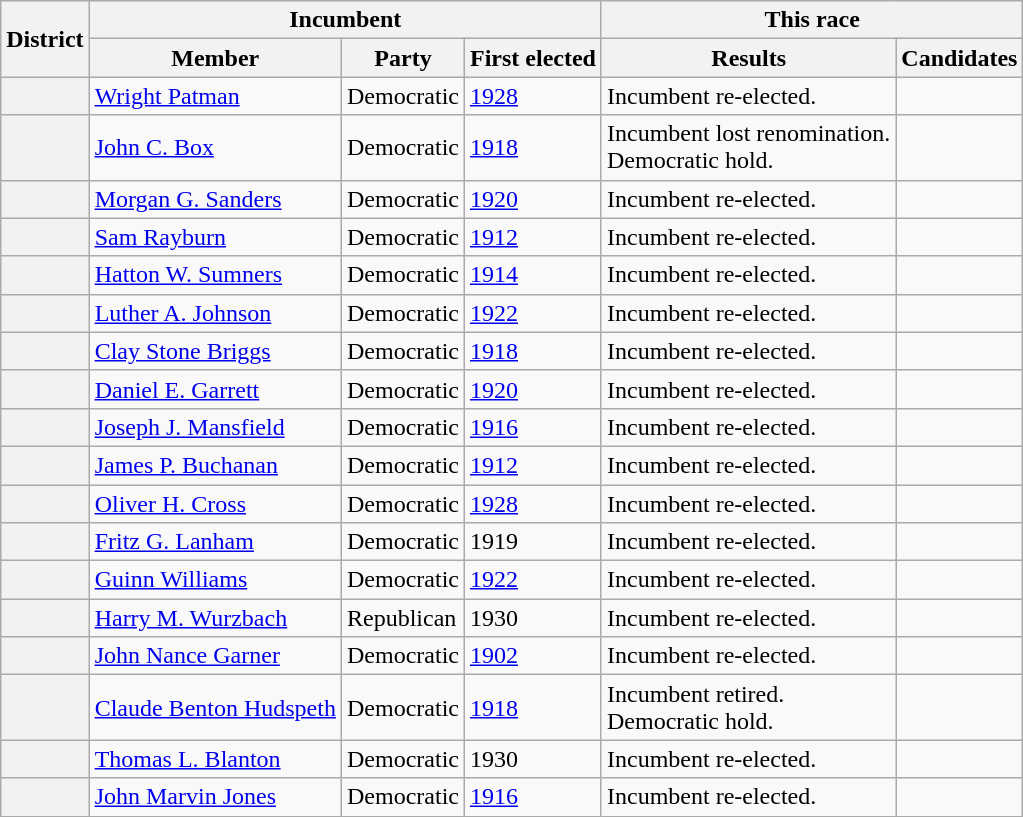<table class=wikitable>
<tr>
<th rowspan=2>District</th>
<th colspan=3>Incumbent</th>
<th colspan=2>This race</th>
</tr>
<tr>
<th>Member</th>
<th>Party</th>
<th>First elected</th>
<th>Results</th>
<th>Candidates</th>
</tr>
<tr>
<th></th>
<td><a href='#'>Wright Patman</a></td>
<td>Democratic</td>
<td><a href='#'>1928</a></td>
<td>Incumbent re-elected.</td>
<td nowrap></td>
</tr>
<tr>
<th></th>
<td><a href='#'>John C. Box</a></td>
<td>Democratic</td>
<td><a href='#'>1918</a></td>
<td>Incumbent lost renomination.<br>Democratic hold.</td>
<td nowrap></td>
</tr>
<tr>
<th></th>
<td><a href='#'>Morgan G. Sanders</a></td>
<td>Democratic</td>
<td><a href='#'>1920</a></td>
<td>Incumbent re-elected.</td>
<td nowrap></td>
</tr>
<tr>
<th></th>
<td><a href='#'>Sam Rayburn</a></td>
<td>Democratic</td>
<td><a href='#'>1912</a></td>
<td>Incumbent re-elected.</td>
<td nowrap></td>
</tr>
<tr>
<th></th>
<td><a href='#'>Hatton W. Sumners</a></td>
<td>Democratic</td>
<td><a href='#'>1914</a></td>
<td>Incumbent re-elected.</td>
<td nowrap></td>
</tr>
<tr>
<th></th>
<td><a href='#'>Luther A. Johnson</a></td>
<td>Democratic</td>
<td><a href='#'>1922</a></td>
<td>Incumbent re-elected.</td>
<td nowrap></td>
</tr>
<tr>
<th></th>
<td><a href='#'>Clay Stone Briggs</a></td>
<td>Democratic</td>
<td><a href='#'>1918</a></td>
<td>Incumbent re-elected.</td>
<td nowrap></td>
</tr>
<tr>
<th></th>
<td><a href='#'>Daniel E. Garrett</a></td>
<td>Democratic</td>
<td><a href='#'>1920</a></td>
<td>Incumbent re-elected.</td>
<td nowrap></td>
</tr>
<tr>
<th></th>
<td><a href='#'>Joseph J. Mansfield</a></td>
<td>Democratic</td>
<td><a href='#'>1916</a></td>
<td>Incumbent re-elected.</td>
<td nowrap></td>
</tr>
<tr>
<th></th>
<td><a href='#'>James P. Buchanan</a></td>
<td>Democratic</td>
<td><a href='#'>1912</a></td>
<td>Incumbent re-elected.</td>
<td nowrap></td>
</tr>
<tr>
<th></th>
<td><a href='#'>Oliver H. Cross</a></td>
<td>Democratic</td>
<td><a href='#'>1928</a></td>
<td>Incumbent re-elected.</td>
<td nowrap></td>
</tr>
<tr>
<th></th>
<td><a href='#'>Fritz G. Lanham</a></td>
<td>Democratic</td>
<td>1919</td>
<td>Incumbent re-elected.</td>
<td nowrap></td>
</tr>
<tr>
<th></th>
<td><a href='#'>Guinn Williams</a></td>
<td>Democratic</td>
<td><a href='#'>1922</a></td>
<td>Incumbent re-elected.</td>
<td nowrap></td>
</tr>
<tr>
<th></th>
<td><a href='#'>Harry M. Wurzbach</a></td>
<td>Republican</td>
<td>1930</td>
<td>Incumbent re-elected.</td>
<td nowrap></td>
</tr>
<tr>
<th></th>
<td><a href='#'>John Nance Garner</a></td>
<td>Democratic</td>
<td><a href='#'>1902</a></td>
<td>Incumbent re-elected.</td>
<td nowrap></td>
</tr>
<tr>
<th></th>
<td><a href='#'>Claude Benton Hudspeth</a></td>
<td>Democratic</td>
<td><a href='#'>1918</a></td>
<td>Incumbent retired.<br>Democratic hold.</td>
<td nowrap></td>
</tr>
<tr>
<th></th>
<td><a href='#'>Thomas L. Blanton</a></td>
<td>Democratic</td>
<td>1930</td>
<td>Incumbent re-elected.</td>
<td nowrap></td>
</tr>
<tr>
<th></th>
<td><a href='#'>John Marvin Jones</a></td>
<td>Democratic</td>
<td><a href='#'>1916</a></td>
<td>Incumbent re-elected.</td>
<td nowrap></td>
</tr>
</table>
